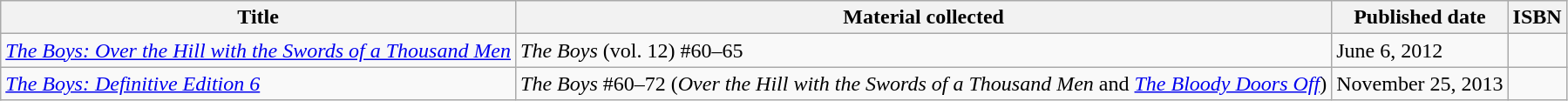<table class="wikitable">
<tr>
<th>Title</th>
<th>Material collected</th>
<th>Published date</th>
<th>ISBN</th>
</tr>
<tr>
<td><a href='#'><em>The Boys: Over the Hill with the Swords of a Thousand Men</em></a></td>
<td><em>The Boys</em> (vol. 12) #60–65</td>
<td>June 6, 2012</td>
<td></td>
</tr>
<tr 1->
<td><a href='#'><em>The Boys: Definitive Edition 6</em></a></td>
<td><em>The Boys</em> #60–72 (<em>Over the Hill with the Swords of a Thousand Men</em> and <em><a href='#'>The Bloody Doors Off</a></em>)</td>
<td>November 25, 2013</td>
<td></td>
</tr>
</table>
